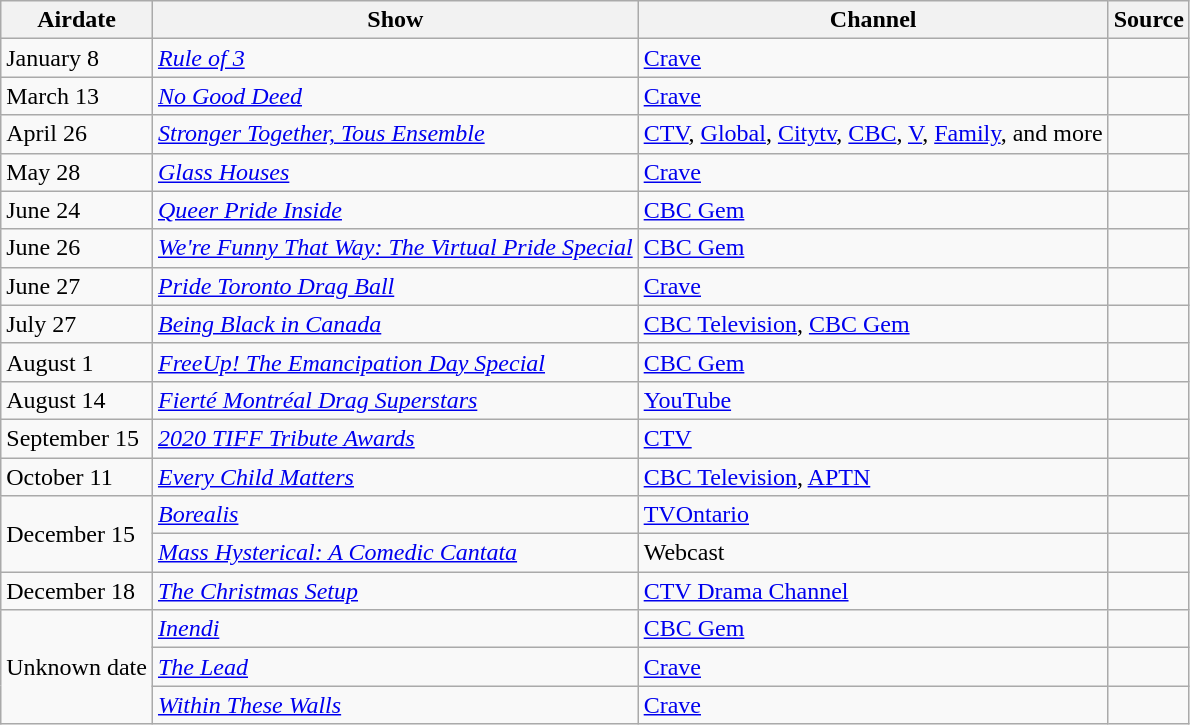<table class="wikitable">
<tr>
<th>Airdate</th>
<th>Show</th>
<th>Channel</th>
<th>Source</th>
</tr>
<tr>
<td>January 8</td>
<td><em><a href='#'>Rule of 3</a></em></td>
<td><a href='#'>Crave</a></td>
<td></td>
</tr>
<tr>
<td>March 13</td>
<td><em><a href='#'>No Good Deed</a></em></td>
<td><a href='#'>Crave</a></td>
<td></td>
</tr>
<tr>
<td>April 26</td>
<td><em><a href='#'>Stronger Together, Tous Ensemble</a></em></td>
<td><a href='#'>CTV</a>, <a href='#'>Global</a>, <a href='#'>Citytv</a>, <a href='#'>CBC</a>, <a href='#'>V</a>, <a href='#'>Family</a>, and more</td>
<td></td>
</tr>
<tr>
<td>May 28</td>
<td><em><a href='#'>Glass Houses</a></em></td>
<td><a href='#'>Crave</a></td>
<td></td>
</tr>
<tr>
<td>June 24</td>
<td><em><a href='#'>Queer Pride Inside</a></em></td>
<td><a href='#'>CBC Gem</a></td>
<td></td>
</tr>
<tr>
<td>June 26</td>
<td><em><a href='#'>We're Funny That Way: The Virtual Pride Special</a></em></td>
<td><a href='#'>CBC Gem</a></td>
<td></td>
</tr>
<tr>
<td>June 27</td>
<td><em><a href='#'>Pride Toronto Drag Ball</a></em></td>
<td><a href='#'>Crave</a></td>
<td></td>
</tr>
<tr>
<td>July 27</td>
<td><em><a href='#'>Being Black in Canada</a></em></td>
<td><a href='#'>CBC Television</a>, <a href='#'>CBC Gem</a></td>
<td></td>
</tr>
<tr>
<td>August 1</td>
<td><em><a href='#'>FreeUp! The Emancipation Day Special</a></em></td>
<td><a href='#'>CBC Gem</a></td>
<td></td>
</tr>
<tr>
<td>August 14</td>
<td><em><a href='#'>Fierté Montréal Drag Superstars</a></em></td>
<td><a href='#'>YouTube</a></td>
<td></td>
</tr>
<tr>
<td>September 15</td>
<td><em><a href='#'>2020 TIFF Tribute Awards</a></em></td>
<td><a href='#'>CTV</a></td>
<td></td>
</tr>
<tr>
<td>October 11</td>
<td><em><a href='#'>Every Child Matters</a></em></td>
<td><a href='#'>CBC Television</a>, <a href='#'>APTN</a></td>
<td></td>
</tr>
<tr>
<td rowspan=2>December 15</td>
<td><em><a href='#'>Borealis</a></em></td>
<td><a href='#'>TVOntario</a></td>
<td></td>
</tr>
<tr>
<td><em><a href='#'>Mass Hysterical: A Comedic Cantata</a></em></td>
<td>Webcast</td>
<td></td>
</tr>
<tr>
<td>December 18</td>
<td><em><a href='#'>The Christmas Setup</a></em></td>
<td><a href='#'>CTV Drama Channel</a></td>
<td></td>
</tr>
<tr>
<td rowspan=3>Unknown date</td>
<td><em><a href='#'>Inendi</a></em></td>
<td><a href='#'>CBC Gem</a></td>
<td></td>
</tr>
<tr>
<td><em><a href='#'>The Lead</a></em></td>
<td><a href='#'>Crave</a></td>
<td></td>
</tr>
<tr>
<td><em><a href='#'>Within These Walls</a></em></td>
<td><a href='#'>Crave</a></td>
<td></td>
</tr>
</table>
